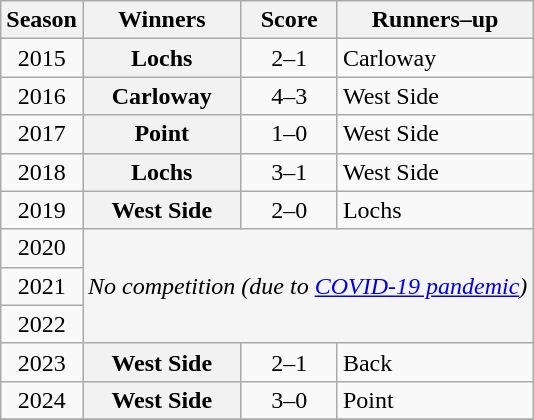<table class="sortable wikitable plainrowheaders">
<tr>
<th scope="col">Season</th>
<th scope="col">Winners</th>
<th scope="col">Score</th>
<th scope="col">Runners–up</th>
</tr>
<tr>
<td align=center>2015</td>
<th scope="row">Lochs</th>
<td align=center>2–1</td>
<td>Carloway</td>
</tr>
<tr>
<td align=center>2016</td>
<th scope="row">Carloway</th>
<td align=center>4–3</td>
<td>West Side</td>
</tr>
<tr>
<td align=center>2017</td>
<th scope="row">Point</th>
<td align=center>1–0</td>
<td>West Side</td>
</tr>
<tr>
<td align=center>2018</td>
<th scope="row">Lochs</th>
<td align=center>3–1</td>
<td>West Side</td>
</tr>
<tr>
<td align=center>2019</td>
<th scope="row">West Side</th>
<td align=center>2–0</td>
<td>Lochs</td>
</tr>
<tr>
<td align=center>2020</td>
<td rowspan=3 colspan=4 align="center" bgcolor="#f5f5f5"><em>No competition (due to <a href='#'>COVID-19 pandemic</a>)</em></td>
</tr>
<tr>
<td align=center>2021</td>
</tr>
<tr>
<td align=center>2022</td>
</tr>
<tr>
<td align=center>2023</td>
<th scope="row">West Side</th>
<td align=center>2–1</td>
<td>Back</td>
</tr>
<tr>
<td align=center>2024</td>
<th scope="row">West Side</th>
<td align=center>3–0</td>
<td>Point</td>
</tr>
<tr>
</tr>
</table>
